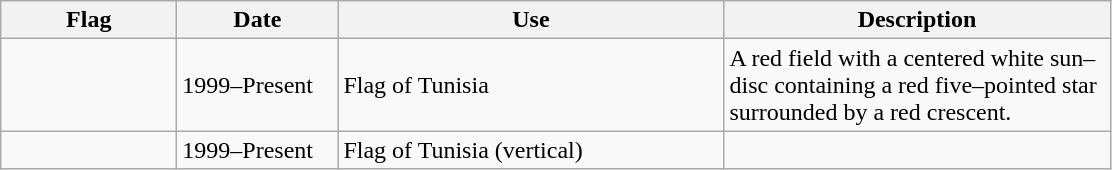<table class="wikitable">
<tr>
<th style="width:110px;">Flag</th>
<th style="width:100px;">Date</th>
<th style="width:250px;">Use</th>
<th style="width:250px;">Description</th>
</tr>
<tr>
<td></td>
<td>1999–Present</td>
<td>Flag of Tunisia</td>
<td>A red field with a centered white sun–disc containing a red five–pointed star surrounded by a red crescent.</td>
</tr>
<tr>
<td></td>
<td>1999–Present</td>
<td>Flag of Tunisia (vertical)</td>
<td></td>
</tr>
</table>
